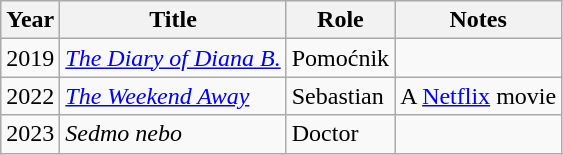<table class="wikitable sortable">
<tr>
<th>Year</th>
<th>Title</th>
<th>Role</th>
<th class="unsortable">Notes</th>
</tr>
<tr>
<td>2019</td>
<td><em><a href='#'>The Diary of Diana B.</a></em></td>
<td>Pomoćnik</td>
<td></td>
</tr>
<tr>
<td>2022</td>
<td><em><a href='#'>The Weekend Away</a></em></td>
<td>Sebastian</td>
<td>A <a href='#'>Netflix</a> movie</td>
</tr>
<tr>
<td>2023</td>
<td><em>Sedmo nebo</em></td>
<td>Doctor</td>
<td></td>
</tr>
</table>
